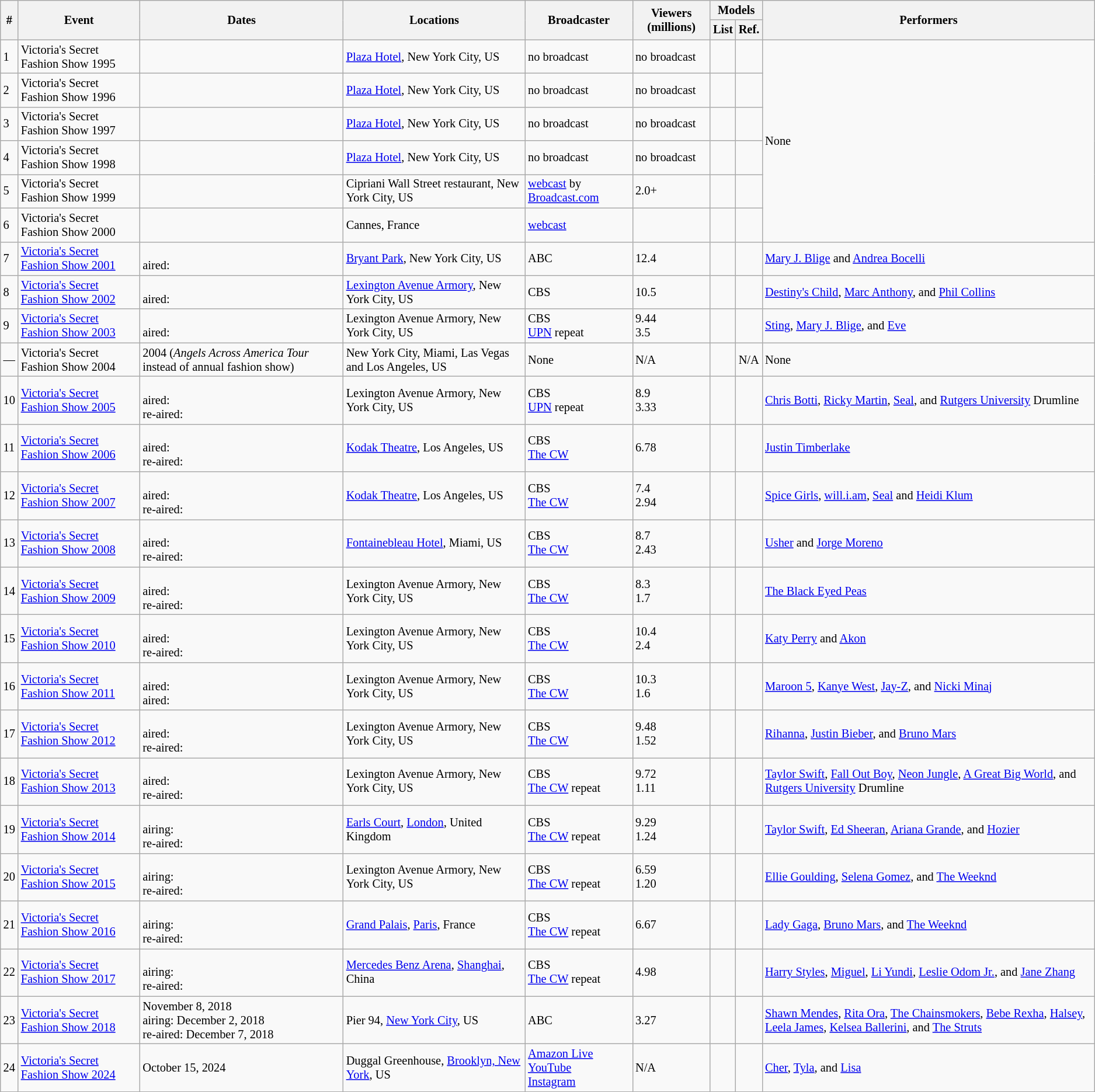<table class="wikitable" style="font-size: 85%">
<tr>
<th rowspan="2">#</th>
<th rowspan="2">Event</th>
<th rowspan="2">Dates</th>
<th rowspan="2">Locations</th>
<th rowspan="2">Broadcaster</th>
<th rowspan="2">Viewers (millions)</th>
<th colspan="2">Models</th>
<th rowspan="2">Performers</th>
</tr>
<tr>
<th>List</th>
<th>Ref.</th>
</tr>
<tr>
<td>1</td>
<td>Victoria's Secret Fashion Show 1995</td>
<td></td>
<td><a href='#'>Plaza Hotel</a>, New York City, US</td>
<td>no broadcast</td>
<td>no broadcast</td>
<td></td>
<td></td>
<td rowspan="6">None</td>
</tr>
<tr>
<td>2</td>
<td>Victoria's Secret Fashion Show 1996</td>
<td></td>
<td><a href='#'>Plaza Hotel</a>, New York City, US</td>
<td>no broadcast</td>
<td>no broadcast</td>
<td></td>
<td></td>
</tr>
<tr>
<td>3</td>
<td>Victoria's Secret Fashion Show 1997</td>
<td></td>
<td><a href='#'>Plaza Hotel</a>, New York City, US</td>
<td>no broadcast</td>
<td>no broadcast</td>
<td></td>
<td></td>
</tr>
<tr>
<td>4</td>
<td>Victoria's Secret Fashion Show 1998</td>
<td></td>
<td><a href='#'>Plaza Hotel</a>, New York City, US</td>
<td>no broadcast</td>
<td>no broadcast</td>
<td></td>
<td></td>
</tr>
<tr>
<td>5</td>
<td>Victoria's Secret Fashion Show 1999</td>
<td></td>
<td>Cipriani Wall Street restaurant, New York City, US</td>
<td><a href='#'>webcast</a> by <a href='#'>Broadcast.com</a></td>
<td>2.0+</td>
<td></td>
<td></td>
</tr>
<tr>
<td>6</td>
<td>Victoria's Secret Fashion Show 2000</td>
<td></td>
<td>Cannes, France</td>
<td><a href='#'>webcast</a></td>
<td></td>
<td></td>
<td></td>
</tr>
<tr>
<td>7</td>
<td><a href='#'>Victoria's Secret Fashion Show 2001</a></td>
<td><br>aired: </td>
<td><a href='#'>Bryant Park</a>, New York City, US</td>
<td>ABC</td>
<td>12.4</td>
<td></td>
<td></td>
<td><a href='#'>Mary J. Blige</a> and <a href='#'>Andrea Bocelli</a></td>
</tr>
<tr>
<td>8</td>
<td><a href='#'>Victoria's Secret Fashion Show 2002</a></td>
<td><br>aired: </td>
<td><a href='#'>Lexington Avenue Armory</a>, New York City, US</td>
<td>CBS</td>
<td>10.5</td>
<td></td>
<td></td>
<td><a href='#'>Destiny's Child</a>, <a href='#'>Marc Anthony</a>, and <a href='#'>Phil Collins</a></td>
</tr>
<tr>
<td>9</td>
<td><a href='#'>Victoria's Secret Fashion Show 2003</a></td>
<td><br>aired: </td>
<td>Lexington Avenue Armory, New York City, US</td>
<td>CBS<br><a href='#'>UPN</a> repeat</td>
<td>9.44<br>3.5</td>
<td></td>
<td></td>
<td><a href='#'>Sting</a>, <a href='#'>Mary J. Blige</a>, and <a href='#'>Eve</a></td>
</tr>
<tr>
<td>—</td>
<td>Victoria's Secret Fashion Show 2004</td>
<td>2004 (<em>Angels Across America Tour</em> instead of annual fashion show)</td>
<td>New York City, Miami, Las Vegas and Los Angeles, US</td>
<td>None</td>
<td>N/A</td>
<td></td>
<td>N/A</td>
<td>None</td>
</tr>
<tr>
<td>10</td>
<td><a href='#'>Victoria's Secret Fashion Show 2005</a></td>
<td><br>aired: <br>re-aired: </td>
<td>Lexington Avenue Armory, New York City, US</td>
<td>CBS<br><a href='#'>UPN</a> repeat</td>
<td>8.9<br>3.33</td>
<td></td>
<td></td>
<td><a href='#'>Chris Botti</a>, <a href='#'>Ricky Martin</a>, <a href='#'>Seal</a>, and <a href='#'>Rutgers University</a> Drumline</td>
</tr>
<tr>
<td>11</td>
<td><a href='#'>Victoria's Secret Fashion Show 2006</a></td>
<td><br>aired: <br>re-aired: </td>
<td><a href='#'>Kodak Theatre</a>, Los Angeles, US</td>
<td>CBS<br><a href='#'>The CW</a></td>
<td>6.78</td>
<td></td>
<td></td>
<td><a href='#'>Justin Timberlake</a></td>
</tr>
<tr>
<td>12</td>
<td><a href='#'>Victoria's Secret Fashion Show 2007</a></td>
<td><br>aired: <br>re-aired: </td>
<td><a href='#'>Kodak Theatre</a>, Los Angeles, US</td>
<td>CBS<br><a href='#'>The CW</a></td>
<td>7.4<br>2.94</td>
<td></td>
<td></td>
<td><a href='#'>Spice Girls</a>, <a href='#'>will.i.am</a>, <a href='#'>Seal</a> and <a href='#'>Heidi Klum</a></td>
</tr>
<tr>
<td>13</td>
<td><a href='#'>Victoria's Secret Fashion Show 2008</a></td>
<td><br>aired: <br>re-aired: </td>
<td><a href='#'>Fontainebleau Hotel</a>, Miami, US</td>
<td>CBS<br><a href='#'>The CW</a></td>
<td>8.7<br>2.43</td>
<td></td>
<td></td>
<td><a href='#'>Usher</a> and <a href='#'>Jorge Moreno</a></td>
</tr>
<tr>
<td>14</td>
<td><a href='#'>Victoria's Secret Fashion Show 2009</a></td>
<td><br>aired: <br>re-aired: </td>
<td>Lexington Avenue Armory, New York City, US</td>
<td>CBS<br><a href='#'>The CW</a></td>
<td>8.3<br>1.7</td>
<td></td>
<td></td>
<td><a href='#'>The Black Eyed Peas</a></td>
</tr>
<tr>
<td>15</td>
<td><a href='#'>Victoria's Secret Fashion Show 2010</a></td>
<td><br>aired: <br>re-aired: </td>
<td>Lexington Avenue Armory, New York City, US</td>
<td>CBS<br><a href='#'>The CW</a></td>
<td>10.4<br>2.4</td>
<td></td>
<td></td>
<td><a href='#'>Katy Perry</a> and <a href='#'>Akon</a></td>
</tr>
<tr>
<td>16</td>
<td><a href='#'>Victoria's Secret Fashion Show 2011</a></td>
<td><br>aired: <br>aired: </td>
<td>Lexington Avenue Armory, New York City, US</td>
<td>CBS<br><a href='#'>The CW</a></td>
<td>10.3<br>1.6</td>
<td></td>
<td></td>
<td><a href='#'>Maroon 5</a>, <a href='#'>Kanye West</a>, <a href='#'>Jay-Z</a>, and <a href='#'>Nicki Minaj</a></td>
</tr>
<tr>
<td>17</td>
<td><a href='#'>Victoria's Secret Fashion Show 2012</a></td>
<td><br>aired: <br>re-aired: </td>
<td>Lexington Avenue Armory, New York City, US</td>
<td>CBS<br><a href='#'>The CW</a></td>
<td>9.48<br>1.52</td>
<td></td>
<td></td>
<td><a href='#'>Rihanna</a>, <a href='#'>Justin Bieber</a>, and <a href='#'>Bruno Mars</a></td>
</tr>
<tr>
<td>18</td>
<td><a href='#'>Victoria's Secret Fashion Show 2013</a></td>
<td><br>aired: <br>re-aired: </td>
<td>Lexington Avenue Armory, New York City, US</td>
<td>CBS<br><a href='#'>The CW</a> repeat</td>
<td>9.72<br>1.11</td>
<td></td>
<td></td>
<td><a href='#'>Taylor Swift</a>, <a href='#'>Fall Out Boy</a>, <a href='#'>Neon Jungle</a>, <a href='#'>A Great Big World</a>, and <a href='#'>Rutgers University</a> Drumline</td>
</tr>
<tr>
<td>19</td>
<td><a href='#'>Victoria's Secret Fashion Show 2014</a></td>
<td><br>airing: <br>re-aired: </td>
<td><a href='#'>Earls Court</a>, <a href='#'>London</a>, United Kingdom</td>
<td>CBS <br><a href='#'>The CW</a> repeat</td>
<td>9.29<br>1.24</td>
<td></td>
<td></td>
<td><a href='#'>Taylor Swift</a>, <a href='#'>Ed Sheeran</a>, <a href='#'>Ariana Grande</a>, and <a href='#'>Hozier</a></td>
</tr>
<tr>
<td>20</td>
<td><a href='#'>Victoria's Secret Fashion Show 2015</a></td>
<td><br>airing: <br>re-aired: </td>
<td>Lexington Avenue Armory, New York City, US</td>
<td>CBS <br><a href='#'>The CW</a> repeat</td>
<td>6.59<br>1.20</td>
<td></td>
<td></td>
<td><a href='#'>Ellie Goulding</a>, <a href='#'>Selena Gomez</a>, and <a href='#'>The Weeknd</a></td>
</tr>
<tr>
<td>21</td>
<td><a href='#'>Victoria's Secret Fashion Show 2016</a></td>
<td><br>airing: <br>re-aired: </td>
<td><a href='#'>Grand Palais</a>, <a href='#'>Paris</a>, France</td>
<td>CBS <br><a href='#'>The CW</a> repeat</td>
<td>6.67</td>
<td></td>
<td></td>
<td><a href='#'>Lady Gaga</a>, <a href='#'>Bruno Mars</a>, and <a href='#'>The Weeknd</a></td>
</tr>
<tr>
<td>22</td>
<td><a href='#'>Victoria's Secret Fashion Show 2017</a></td>
<td><br>airing: <br>re-aired: </td>
<td><a href='#'>Mercedes Benz Arena</a>, <a href='#'>Shanghai</a>, China</td>
<td>CBS <br><a href='#'>The CW</a> repeat</td>
<td>4.98</td>
<td></td>
<td></td>
<td><a href='#'>Harry Styles</a>, <a href='#'>Miguel</a>, <a href='#'>Li Yundi</a>, <a href='#'>Leslie Odom Jr.</a>, and <a href='#'>Jane Zhang</a></td>
</tr>
<tr>
<td>23</td>
<td><a href='#'>Victoria's Secret Fashion Show 2018</a></td>
<td>November 8, 2018<br>airing: December 2, 2018<br>re-aired: December 7, 2018</td>
<td>Pier 94, <a href='#'>New York City</a>, US</td>
<td>ABC</td>
<td>3.27</td>
<td></td>
<td></td>
<td><a href='#'>Shawn Mendes</a>, <a href='#'>Rita Ora</a>, <a href='#'>The Chainsmokers</a>, <a href='#'>Bebe Rexha</a>, <a href='#'>Halsey</a>, <a href='#'>Leela James</a>, <a href='#'>Kelsea Ballerini</a>, and <a href='#'>The Struts</a></td>
</tr>
<tr>
<td>24</td>
<td><a href='#'>Victoria's Secret Fashion Show 2024</a></td>
<td>October 15, 2024</td>
<td>Duggal Greenhouse, <a href='#'>Brooklyn, New York</a>, US</td>
<td><a href='#'>Amazon Live</a><br><a href='#'>YouTube</a><br><a href='#'>Instagram</a></td>
<td>N/A</td>
<td></td>
<td></td>
<td><a href='#'>Cher</a>, <a href='#'>Tyla</a>, and <a href='#'>Lisa</a></td>
</tr>
</table>
